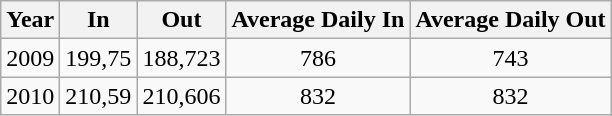<table class="wikitable" style="text-align:center">
<tr>
<th>Year</th>
<th>In</th>
<th>Out</th>
<th>Average Daily In</th>
<th>Average Daily Out</th>
</tr>
<tr>
<td>2009</td>
<td>199,75</td>
<td>188,723</td>
<td>786</td>
<td>743</td>
</tr>
<tr>
<td>2010</td>
<td>210,59</td>
<td>210,606</td>
<td>832</td>
<td>832</td>
</tr>
</table>
